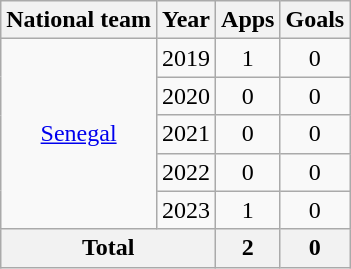<table class="wikitable" style="text-align:center">
<tr>
<th>National team</th>
<th>Year</th>
<th>Apps</th>
<th>Goals</th>
</tr>
<tr>
<td rowspan="5"><a href='#'>Senegal</a></td>
<td>2019</td>
<td>1</td>
<td>0</td>
</tr>
<tr>
<td>2020</td>
<td>0</td>
<td>0</td>
</tr>
<tr>
<td>2021</td>
<td>0</td>
<td>0</td>
</tr>
<tr>
<td>2022</td>
<td>0</td>
<td>0</td>
</tr>
<tr>
<td>2023</td>
<td>1</td>
<td>0</td>
</tr>
<tr>
<th colspan="2">Total</th>
<th>2</th>
<th>0</th>
</tr>
</table>
